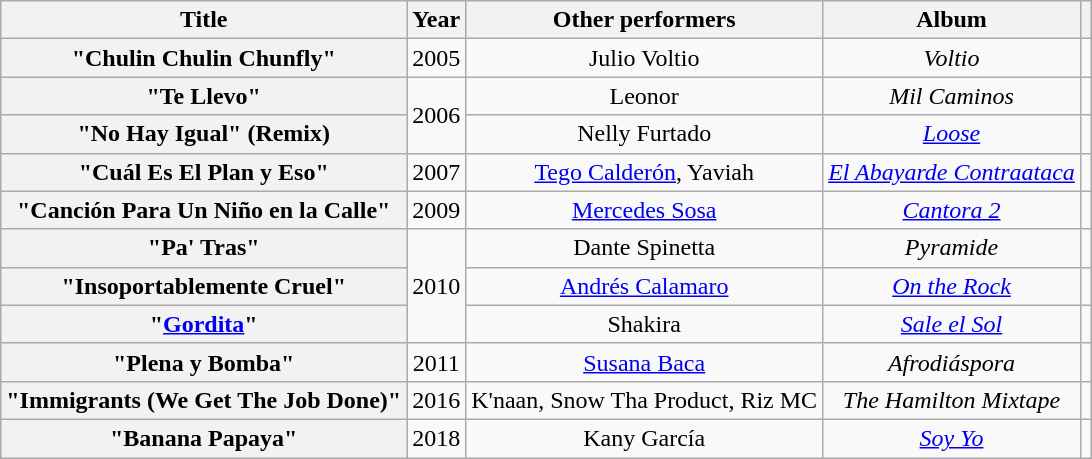<table class="wikitable plainrowheaders" style="text-align:center;">
<tr>
<th>Title</th>
<th>Year</th>
<th>Other performers</th>
<th>Album</th>
<th></th>
</tr>
<tr>
<th scope="row">"Chulin Chulin Chunfly"</th>
<td>2005</td>
<td>Julio Voltio</td>
<td><em>Voltio</em></td>
<td></td>
</tr>
<tr>
<th scope="row">"Te Llevo"</th>
<td rowspan="2">2006</td>
<td>Leonor</td>
<td><em>Mil Caminos</em></td>
<td></td>
</tr>
<tr>
<th scope="row">"No Hay Igual" (Remix)</th>
<td>Nelly Furtado</td>
<td><em><a href='#'>Loose</a></em></td>
<td></td>
</tr>
<tr>
<th scope="row">"Cuál Es El Plan y Eso"</th>
<td>2007</td>
<td><a href='#'>Tego Calderón</a>, Yaviah</td>
<td><em><a href='#'>El Abayarde Contraataca</a></em></td>
<td></td>
</tr>
<tr>
<th scope="row">"Canción Para Un Niño en la Calle"</th>
<td>2009</td>
<td><a href='#'>Mercedes Sosa</a></td>
<td><em><a href='#'>Cantora 2</a></em></td>
<td></td>
</tr>
<tr>
<th scope="row">"Pa' Tras"</th>
<td rowspan="3">2010</td>
<td>Dante Spinetta</td>
<td><em>Pyramide</em></td>
<td></td>
</tr>
<tr>
<th scope="row">"Insoportablemente Cruel"</th>
<td><a href='#'>Andrés Calamaro</a></td>
<td><em><a href='#'>On the Rock</a></em></td>
<td></td>
</tr>
<tr>
<th scope="row">"<a href='#'>Gordita</a>"</th>
<td>Shakira</td>
<td><em><a href='#'>Sale el Sol</a></em></td>
<td></td>
</tr>
<tr>
<th scope="row">"Plena y Bomba"</th>
<td>2011</td>
<td><a href='#'>Susana Baca</a></td>
<td><em>Afrodiáspora</em></td>
<td></td>
</tr>
<tr>
<th scope="row">"Immigrants (We Get The Job Done)"</th>
<td>2016</td>
<td>K'naan, Snow Tha Product, Riz MC</td>
<td><em>The Hamilton Mixtape</em></td>
<td></td>
</tr>
<tr>
<th scope="row">"Banana Papaya"</th>
<td>2018</td>
<td>Kany García</td>
<td><em><a href='#'>Soy Yo</a></em></td>
<td></td>
</tr>
</table>
